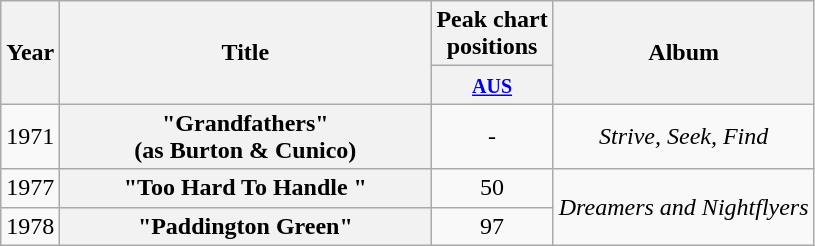<table class="wikitable plainrowheaders" style="text-align:center;" border="1">
<tr>
<th scope="col" rowspan="2">Year</th>
<th scope="col" rowspan="2" style="width:15em;">Title</th>
<th scope="col" colspan="1">Peak chart<br>positions</th>
<th scope="col" rowspan="2">Album</th>
</tr>
<tr>
<th scope="col" style="text-align:center;"><small><a href='#'>AUS</a><br></small></th>
</tr>
<tr>
<td>1971</td>
<th scope="row">"Grandfathers" <br>(as Burton & Cunico)</th>
<td style="text-align:center;">-</td>
<td><em> Strive, Seek, Find</em></td>
</tr>
<tr>
<td>1977</td>
<th scope="row">"Too Hard To Handle "</th>
<td style="text-align:center;">50</td>
<td scope="col" rowspan="2"><em>Dreamers and Nightflyers</em></td>
</tr>
<tr>
<td>1978</td>
<th scope="row">"Paddington Green"</th>
<td style="text-align:center;">97</td>
</tr>
</table>
